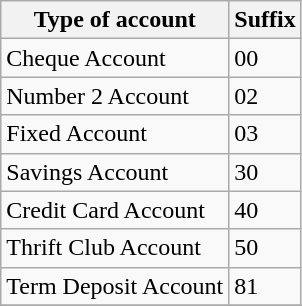<table class="wikitable sortable">
<tr>
<th>Type of account</th>
<th>Suffix</th>
</tr>
<tr>
<td>Cheque Account</td>
<td>00</td>
</tr>
<tr>
<td>Number 2 Account</td>
<td>02</td>
</tr>
<tr>
<td>Fixed Account</td>
<td>03</td>
</tr>
<tr>
<td>Savings Account</td>
<td>30</td>
</tr>
<tr>
<td>Credit Card Account</td>
<td>40</td>
</tr>
<tr>
<td>Thrift Club Account</td>
<td>50</td>
</tr>
<tr>
<td>Term Deposit Account</td>
<td>81</td>
</tr>
<tr>
</tr>
</table>
